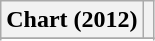<table class="wikitable sortable plainrowheaders">
<tr>
<th scope="col">Chart (2012)</th>
<th scope="col"></th>
</tr>
<tr>
</tr>
<tr>
</tr>
<tr>
</tr>
</table>
